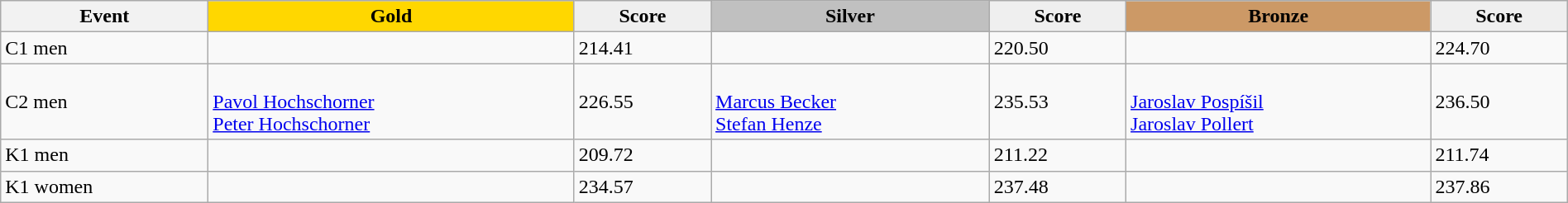<table class="wikitable" width=100%>
<tr>
<th>Event</th>
<td align=center bgcolor="gold"><strong>Gold</strong></td>
<td align=center bgcolor="EFEFEF"><strong>Score</strong></td>
<td align=center bgcolor="silver"><strong>Silver</strong></td>
<td align=center bgcolor="EFEFEF"><strong>Score</strong></td>
<td align=center bgcolor="CC9966"><strong>Bronze</strong></td>
<td align=center bgcolor="EFEFEF"><strong>Score</strong></td>
</tr>
<tr>
<td>C1 men</td>
<td></td>
<td>214.41</td>
<td></td>
<td>220.50</td>
<td></td>
<td>224.70</td>
</tr>
<tr>
<td>C2 men</td>
<td><br><a href='#'>Pavol Hochschorner</a><br><a href='#'>Peter Hochschorner</a></td>
<td>226.55</td>
<td><br><a href='#'>Marcus Becker</a><br><a href='#'>Stefan Henze</a></td>
<td>235.53</td>
<td><br><a href='#'>Jaroslav Pospíšil</a><br><a href='#'>Jaroslav Pollert</a></td>
<td>236.50</td>
</tr>
<tr>
<td>K1 men</td>
<td></td>
<td>209.72</td>
<td></td>
<td>211.22</td>
<td></td>
<td>211.74</td>
</tr>
<tr>
<td>K1 women</td>
<td></td>
<td>234.57</td>
<td></td>
<td>237.48</td>
<td></td>
<td>237.86</td>
</tr>
</table>
